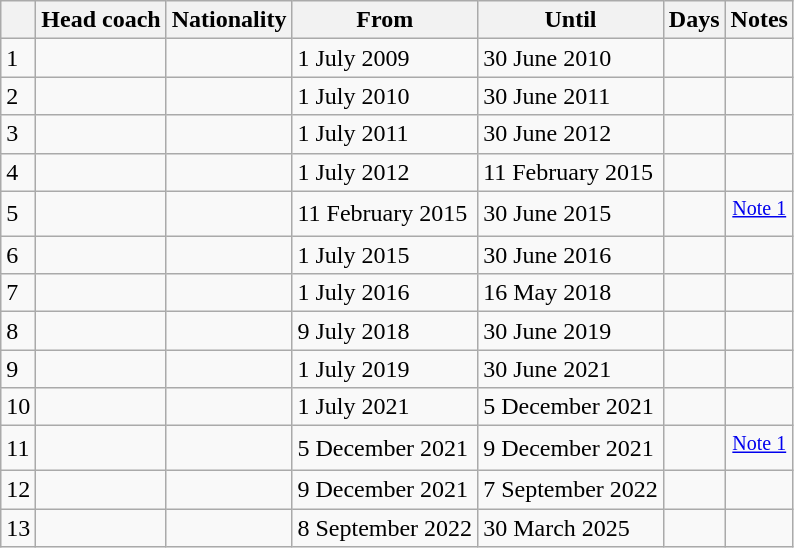<table class="wikitable sortable" style="text-align: center;">
<tr>
<th></th>
<th>Head coach</th>
<th>Nationality</th>
<th>From</th>
<th>Until</th>
<th>Days</th>
<th class="unsortable">Notes</th>
</tr>
<tr>
<td align=left>1</td>
<td align=left></td>
<td align=left></td>
<td align=left>1 July 2009</td>
<td align=left>30 June 2010</td>
<td align=left></td>
<td></td>
</tr>
<tr>
<td align=left>2</td>
<td align=left></td>
<td align=left></td>
<td align=left>1 July 2010</td>
<td align=left>30 June 2011</td>
<td align=left></td>
<td></td>
</tr>
<tr>
<td align=left>3</td>
<td align=left></td>
<td align=left></td>
<td align=left>1 July 2011</td>
<td align=left>30 June 2012</td>
<td align=left></td>
<td></td>
</tr>
<tr>
<td align=left>4</td>
<td align=left></td>
<td align=left></td>
<td align=left>1 July 2012</td>
<td align=left>11 February 2015</td>
<td align=left></td>
<td></td>
</tr>
<tr>
<td align=left>5</td>
<td align=left></td>
<td align=left></td>
<td align=left>11 February 2015</td>
<td align=left>30 June 2015</td>
<td align=left></td>
<td><sup><a href='#'>Note 1</a></sup></td>
</tr>
<tr>
<td align=left>6</td>
<td align=left></td>
<td align=left></td>
<td align=left>1 July 2015</td>
<td align=left>30 June 2016</td>
<td align=left></td>
<td></td>
</tr>
<tr>
<td align=left>7</td>
<td align=left></td>
<td align=left></td>
<td align=left>1 July 2016</td>
<td align=left>16 May 2018</td>
<td align=left></td>
<td></td>
</tr>
<tr>
<td align=left>8</td>
<td align=left></td>
<td align=left></td>
<td align=left>9 July 2018</td>
<td align=left>30 June 2019</td>
<td align=left></td>
<td></td>
</tr>
<tr>
<td align=left>9</td>
<td align=left></td>
<td align=left></td>
<td align=left>1 July 2019</td>
<td align=left>30 June 2021</td>
<td align=left></td>
<td></td>
</tr>
<tr>
<td align=left>10</td>
<td align=left></td>
<td align=left></td>
<td align=left>1 July 2021</td>
<td align=left>5 December 2021</td>
<td align=left></td>
<td></td>
</tr>
<tr>
<td align=left>11</td>
<td align=left></td>
<td align=left></td>
<td align=left>5 December 2021</td>
<td align=left>9 December 2021</td>
<td align=left></td>
<td><sup><a href='#'>Note 1</a></sup></td>
</tr>
<tr>
<td align=left>12</td>
<td align=left></td>
<td align=left><br></td>
<td align=left>9 December 2021</td>
<td align=left>7 September 2022</td>
<td align=left></td>
<td></td>
</tr>
<tr>
<td align=left>13</td>
<td align=left></td>
<td align=left></td>
<td align=left>8 September 2022</td>
<td align=left>30 March 2025</td>
<td align=left></td>
<td></td>
</tr>
</table>
